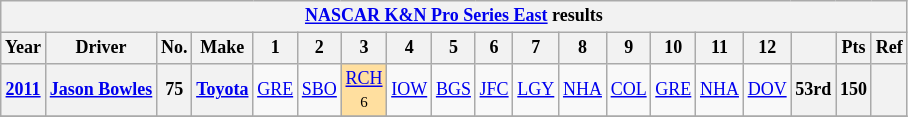<table class="wikitable" style="text-align:center; font-size:75%">
<tr>
<th colspan=21><a href='#'>NASCAR K&N Pro Series East</a> results</th>
</tr>
<tr>
<th>Year</th>
<th>Driver</th>
<th>No.</th>
<th>Make</th>
<th>1</th>
<th>2</th>
<th>3</th>
<th>4</th>
<th>5</th>
<th>6</th>
<th>7</th>
<th>8</th>
<th>9</th>
<th>10</th>
<th>11</th>
<th>12</th>
<th></th>
<th>Pts</th>
<th>Ref</th>
</tr>
<tr>
<th><a href='#'>2011</a></th>
<th><a href='#'>Jason Bowles</a></th>
<th>75</th>
<th><a href='#'>Toyota</a></th>
<td><a href='#'>GRE</a></td>
<td><a href='#'>SBO</a></td>
<td style="background:#FFDF9F;"><a href='#'>RCH</a><br><small>6</small></td>
<td><a href='#'>IOW</a></td>
<td><a href='#'>BGS</a></td>
<td><a href='#'>JFC</a></td>
<td><a href='#'>LGY</a></td>
<td><a href='#'>NHA</a></td>
<td><a href='#'>COL</a></td>
<td><a href='#'>GRE</a></td>
<td><a href='#'>NHA</a></td>
<td><a href='#'>DOV</a></td>
<th>53rd</th>
<th>150</th>
<th></th>
</tr>
<tr>
</tr>
</table>
